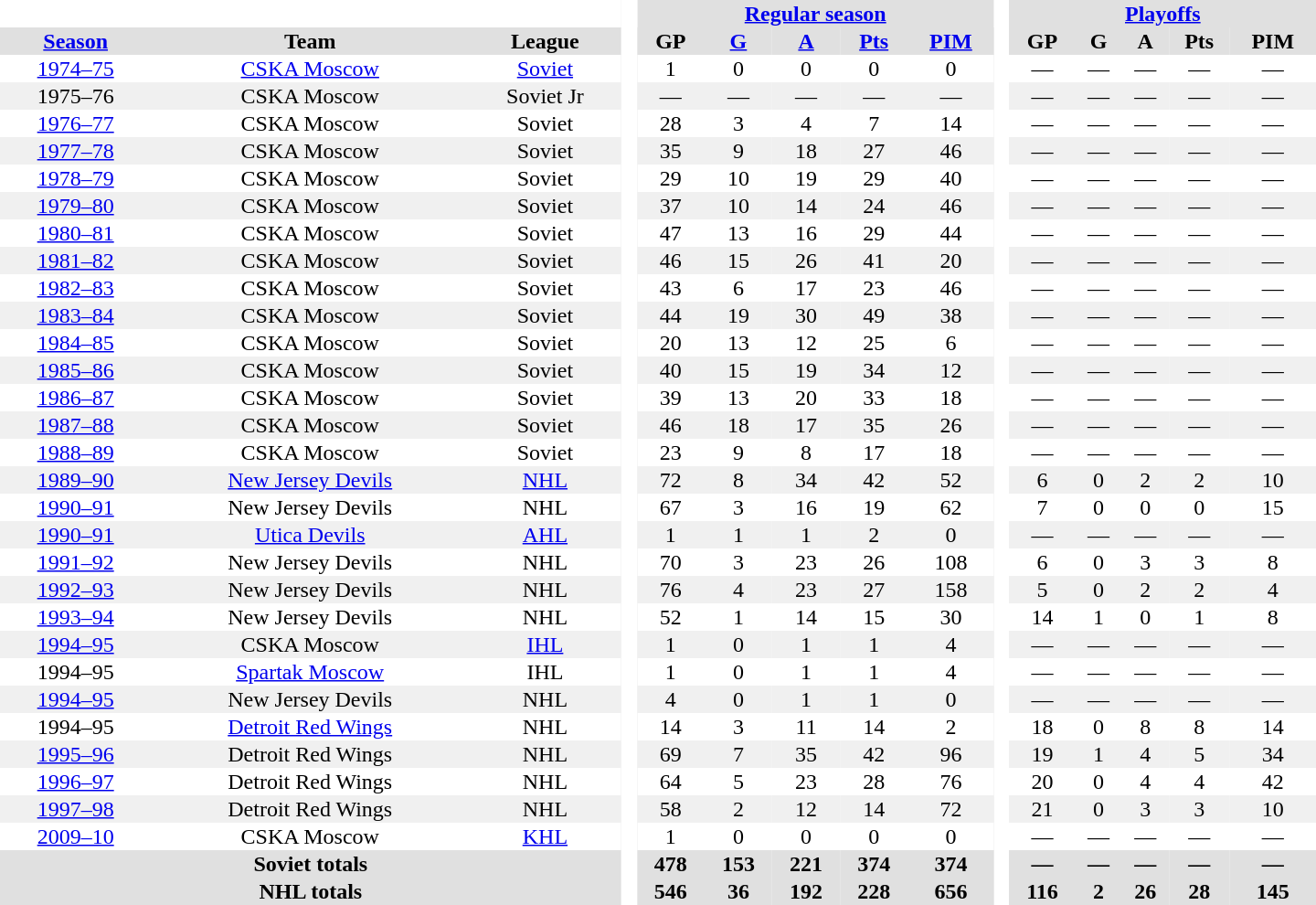<table border="0" cellpadding="1" cellspacing="0" style="text-align:center; width:60em">
<tr bgcolor="#e0e0e0">
<th colspan="3" bgcolor="#ffffff"> </th>
<th rowspan="99" bgcolor="#ffffff"> </th>
<th colspan="5"><a href='#'>Regular season</a></th>
<th rowspan="99" bgcolor="#ffffff"> </th>
<th colspan="5"><a href='#'>Playoffs</a></th>
</tr>
<tr bgcolor="#e0e0e0">
<th><a href='#'>Season</a></th>
<th>Team</th>
<th>League</th>
<th>GP</th>
<th><a href='#'>G</a></th>
<th><a href='#'>A</a></th>
<th><a href='#'>Pts</a></th>
<th><a href='#'>PIM</a></th>
<th>GP</th>
<th>G</th>
<th>A</th>
<th>Pts</th>
<th>PIM</th>
</tr>
<tr>
<td><a href='#'>1974–75</a></td>
<td><a href='#'>CSKA Moscow</a></td>
<td><a href='#'>Soviet</a></td>
<td>1</td>
<td>0</td>
<td>0</td>
<td>0</td>
<td>0</td>
<td>—</td>
<td>—</td>
<td>—</td>
<td>—</td>
<td>—</td>
</tr>
<tr bgcolor="#f0f0f0">
<td>1975–76</td>
<td>CSKA Moscow</td>
<td>Soviet Jr</td>
<td>—</td>
<td>—</td>
<td>—</td>
<td>—</td>
<td>—</td>
<td>—</td>
<td>—</td>
<td>—</td>
<td>—</td>
<td>—</td>
</tr>
<tr>
<td><a href='#'>1976–77</a></td>
<td>CSKA Moscow</td>
<td>Soviet</td>
<td>28</td>
<td>3</td>
<td>4</td>
<td>7</td>
<td>14</td>
<td>—</td>
<td>—</td>
<td>—</td>
<td>—</td>
<td>—</td>
</tr>
<tr bgcolor="#f0f0f0">
<td><a href='#'>1977–78</a></td>
<td>CSKA Moscow</td>
<td>Soviet</td>
<td>35</td>
<td>9</td>
<td>18</td>
<td>27</td>
<td>46</td>
<td>—</td>
<td>—</td>
<td>—</td>
<td>—</td>
<td>—</td>
</tr>
<tr>
<td><a href='#'>1978–79</a></td>
<td>CSKA Moscow</td>
<td>Soviet</td>
<td>29</td>
<td>10</td>
<td>19</td>
<td>29</td>
<td>40</td>
<td>—</td>
<td>—</td>
<td>—</td>
<td>—</td>
<td>—</td>
</tr>
<tr bgcolor="#f0f0f0">
<td><a href='#'>1979–80</a></td>
<td>CSKA Moscow</td>
<td>Soviet</td>
<td>37</td>
<td>10</td>
<td>14</td>
<td>24</td>
<td>46</td>
<td>—</td>
<td>—</td>
<td>—</td>
<td>—</td>
<td>—</td>
</tr>
<tr>
<td><a href='#'>1980–81</a></td>
<td>CSKA Moscow</td>
<td>Soviet</td>
<td>47</td>
<td>13</td>
<td>16</td>
<td>29</td>
<td>44</td>
<td>—</td>
<td>—</td>
<td>—</td>
<td>—</td>
<td>—</td>
</tr>
<tr bgcolor="#f0f0f0">
<td><a href='#'>1981–82</a></td>
<td>CSKA Moscow</td>
<td>Soviet</td>
<td>46</td>
<td>15</td>
<td>26</td>
<td>41</td>
<td>20</td>
<td>—</td>
<td>—</td>
<td>—</td>
<td>—</td>
<td>—</td>
</tr>
<tr>
<td><a href='#'>1982–83</a></td>
<td>CSKA Moscow</td>
<td>Soviet</td>
<td>43</td>
<td>6</td>
<td>17</td>
<td>23</td>
<td>46</td>
<td>—</td>
<td>—</td>
<td>—</td>
<td>—</td>
<td>—</td>
</tr>
<tr bgcolor="#f0f0f0">
<td><a href='#'>1983–84</a></td>
<td>CSKA Moscow</td>
<td>Soviet</td>
<td>44</td>
<td>19</td>
<td>30</td>
<td>49</td>
<td>38</td>
<td>—</td>
<td>—</td>
<td>—</td>
<td>—</td>
<td>—</td>
</tr>
<tr>
<td><a href='#'>1984–85</a></td>
<td>CSKA Moscow</td>
<td>Soviet</td>
<td>20</td>
<td>13</td>
<td>12</td>
<td>25</td>
<td>6</td>
<td>—</td>
<td>—</td>
<td>—</td>
<td>—</td>
<td>—</td>
</tr>
<tr bgcolor="#f0f0f0">
<td><a href='#'>1985–86</a></td>
<td>CSKA Moscow</td>
<td>Soviet</td>
<td>40</td>
<td>15</td>
<td>19</td>
<td>34</td>
<td>12</td>
<td>—</td>
<td>—</td>
<td>—</td>
<td>—</td>
<td>—</td>
</tr>
<tr>
<td><a href='#'>1986–87</a></td>
<td>CSKA Moscow</td>
<td>Soviet</td>
<td>39</td>
<td>13</td>
<td>20</td>
<td>33</td>
<td>18</td>
<td>—</td>
<td>—</td>
<td>—</td>
<td>—</td>
<td>—</td>
</tr>
<tr bgcolor="#f0f0f0">
<td><a href='#'>1987–88</a></td>
<td>CSKA Moscow</td>
<td>Soviet</td>
<td>46</td>
<td>18</td>
<td>17</td>
<td>35</td>
<td>26</td>
<td>—</td>
<td>—</td>
<td>—</td>
<td>—</td>
<td>—</td>
</tr>
<tr>
<td><a href='#'>1988–89</a></td>
<td>CSKA Moscow</td>
<td>Soviet</td>
<td>23</td>
<td>9</td>
<td>8</td>
<td>17</td>
<td>18</td>
<td>—</td>
<td>—</td>
<td>—</td>
<td>—</td>
<td>—</td>
</tr>
<tr bgcolor="#f0f0f0">
<td><a href='#'>1989–90</a></td>
<td><a href='#'>New Jersey Devils</a></td>
<td><a href='#'>NHL</a></td>
<td>72</td>
<td>8</td>
<td>34</td>
<td>42</td>
<td>52</td>
<td>6</td>
<td>0</td>
<td>2</td>
<td>2</td>
<td>10</td>
</tr>
<tr>
<td><a href='#'>1990–91</a></td>
<td>New Jersey Devils</td>
<td>NHL</td>
<td>67</td>
<td>3</td>
<td>16</td>
<td>19</td>
<td>62</td>
<td>7</td>
<td>0</td>
<td>0</td>
<td>0</td>
<td>15</td>
</tr>
<tr bgcolor="#f0f0f0">
<td><a href='#'>1990–91</a></td>
<td><a href='#'>Utica Devils</a></td>
<td><a href='#'>AHL</a></td>
<td>1</td>
<td>1</td>
<td>1</td>
<td>2</td>
<td>0</td>
<td>—</td>
<td>—</td>
<td>—</td>
<td>—</td>
<td>—</td>
</tr>
<tr>
<td><a href='#'>1991–92</a></td>
<td>New Jersey Devils</td>
<td>NHL</td>
<td>70</td>
<td>3</td>
<td>23</td>
<td>26</td>
<td>108</td>
<td>6</td>
<td>0</td>
<td>3</td>
<td>3</td>
<td>8</td>
</tr>
<tr bgcolor="#f0f0f0">
<td><a href='#'>1992–93</a></td>
<td>New Jersey Devils</td>
<td>NHL</td>
<td>76</td>
<td>4</td>
<td>23</td>
<td>27</td>
<td>158</td>
<td>5</td>
<td>0</td>
<td>2</td>
<td>2</td>
<td>4</td>
</tr>
<tr>
<td><a href='#'>1993–94</a></td>
<td>New Jersey Devils</td>
<td>NHL</td>
<td>52</td>
<td>1</td>
<td>14</td>
<td>15</td>
<td>30</td>
<td>14</td>
<td>1</td>
<td>0</td>
<td>1</td>
<td>8</td>
</tr>
<tr bgcolor="#f0f0f0">
<td><a href='#'>1994–95</a></td>
<td>CSKA Moscow</td>
<td><a href='#'>IHL</a></td>
<td>1</td>
<td>0</td>
<td>1</td>
<td>1</td>
<td>4</td>
<td>—</td>
<td>—</td>
<td>—</td>
<td>—</td>
<td>—</td>
</tr>
<tr>
<td>1994–95</td>
<td><a href='#'>Spartak Moscow</a></td>
<td>IHL</td>
<td>1</td>
<td>0</td>
<td>1</td>
<td>1</td>
<td>4</td>
<td>—</td>
<td>—</td>
<td>—</td>
<td>—</td>
<td>—</td>
</tr>
<tr bgcolor="#f0f0f0">
<td><a href='#'>1994–95</a></td>
<td>New Jersey Devils</td>
<td>NHL</td>
<td>4</td>
<td>0</td>
<td>1</td>
<td>1</td>
<td>0</td>
<td>—</td>
<td>—</td>
<td>—</td>
<td>—</td>
<td>—</td>
</tr>
<tr>
<td>1994–95</td>
<td><a href='#'>Detroit Red Wings</a></td>
<td>NHL</td>
<td>14</td>
<td>3</td>
<td>11</td>
<td>14</td>
<td>2</td>
<td>18</td>
<td>0</td>
<td>8</td>
<td>8</td>
<td>14</td>
</tr>
<tr bgcolor="#f0f0f0">
<td><a href='#'>1995–96</a></td>
<td>Detroit Red Wings</td>
<td>NHL</td>
<td>69</td>
<td>7</td>
<td>35</td>
<td>42</td>
<td>96</td>
<td>19</td>
<td>1</td>
<td>4</td>
<td>5</td>
<td>34</td>
</tr>
<tr>
<td><a href='#'>1996–97</a></td>
<td>Detroit Red Wings</td>
<td>NHL</td>
<td>64</td>
<td>5</td>
<td>23</td>
<td>28</td>
<td>76</td>
<td>20</td>
<td>0</td>
<td>4</td>
<td>4</td>
<td>42</td>
</tr>
<tr bgcolor="#f0f0f0">
<td><a href='#'>1997–98</a></td>
<td>Detroit Red Wings</td>
<td>NHL</td>
<td>58</td>
<td>2</td>
<td>12</td>
<td>14</td>
<td>72</td>
<td>21</td>
<td>0</td>
<td>3</td>
<td>3</td>
<td>10</td>
</tr>
<tr>
<td><a href='#'>2009–10</a></td>
<td>CSKA Moscow</td>
<td><a href='#'>KHL</a></td>
<td>1</td>
<td>0</td>
<td>0</td>
<td>0</td>
<td>0</td>
<td>—</td>
<td>—</td>
<td>—</td>
<td>—</td>
<td>—</td>
</tr>
<tr bgcolor="#e0e0e0">
<th colspan="3">Soviet totals</th>
<th>478</th>
<th>153</th>
<th>221</th>
<th>374</th>
<th>374</th>
<th>—</th>
<th>—</th>
<th>—</th>
<th>—</th>
<th>—</th>
</tr>
<tr bgcolor="#e0e0e0">
<th colspan="3">NHL totals</th>
<th>546</th>
<th>36</th>
<th>192</th>
<th>228</th>
<th>656</th>
<th>116</th>
<th>2</th>
<th>26</th>
<th>28</th>
<th>145</th>
</tr>
</table>
